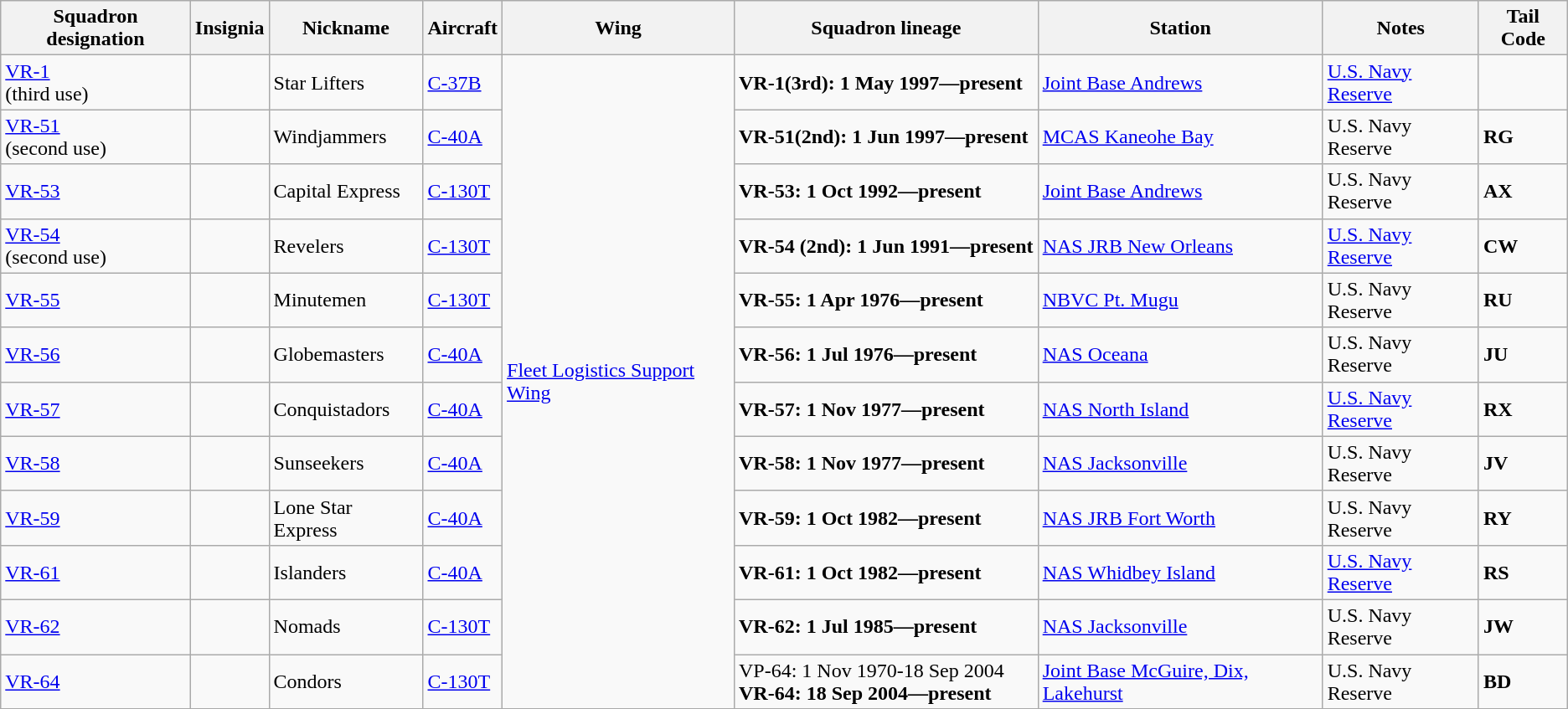<table class="wikitable sortable">
<tr>
<th>Squadron designation</th>
<th>Insignia</th>
<th>Nickname</th>
<th>Aircraft</th>
<th>Wing</th>
<th>Squadron lineage</th>
<th>Station</th>
<th>Notes</th>
<th>Tail Code</th>
</tr>
<tr>
<td><a href='#'>VR-1</a><br>(third use)</td>
<td></td>
<td>Star Lifters</td>
<td><a href='#'>C-37B</a></td>
<td rowspan="12"><a href='#'>Fleet Logistics Support Wing</a></td>
<td><strong>VR-1(3rd): 1 May 1997—present</strong></td>
<td><a href='#'>Joint Base Andrews</a></td>
<td><a href='#'>U.S. Navy Reserve</a></td>
<td></td>
</tr>
<tr>
<td><a href='#'>VR-51</a><br>(second use)</td>
<td></td>
<td>Windjammers</td>
<td><a href='#'>C-40A</a></td>
<td><strong>VR-51(2nd): 1 Jun 1997—present</strong></td>
<td><a href='#'>MCAS Kaneohe Bay</a></td>
<td>U.S. Navy Reserve</td>
<td><strong>RG</strong></td>
</tr>
<tr>
<td><a href='#'>VR-53</a></td>
<td></td>
<td>Capital Express</td>
<td><a href='#'>C-130T</a></td>
<td><strong>VR-53: 1 Oct 1992—present</strong></td>
<td><a href='#'>Joint Base Andrews</a></td>
<td>U.S. Navy Reserve</td>
<td><strong>AX</strong></td>
</tr>
<tr>
<td><a href='#'>VR-54</a><br>(second use)</td>
<td></td>
<td>Revelers</td>
<td><a href='#'>C-130T</a></td>
<td style="white-space: nowrap;"><strong>VR-54 (2nd): 1 Jun 1991—present</strong></td>
<td><a href='#'>NAS JRB New Orleans</a></td>
<td><a href='#'>U.S. Navy Reserve</a></td>
<td><strong>CW</strong></td>
</tr>
<tr>
<td><a href='#'>VR-55</a></td>
<td></td>
<td>Minutemen</td>
<td><a href='#'>C-130T</a></td>
<td><strong>VR-55: 1 Apr 1976—present</strong></td>
<td><a href='#'>NBVC Pt. Mugu</a></td>
<td>U.S. Navy Reserve</td>
<td><strong>RU</strong></td>
</tr>
<tr>
<td><a href='#'>VR-56</a></td>
<td></td>
<td>Globemasters</td>
<td><a href='#'>C-40A</a></td>
<td><strong>VR-56: 1 Jul 1976—present</strong></td>
<td><a href='#'>NAS Oceana</a></td>
<td>U.S. Navy Reserve</td>
<td><strong>JU</strong></td>
</tr>
<tr>
<td><a href='#'>VR-57</a></td>
<td></td>
<td>Conquistadors</td>
<td><a href='#'>C-40A</a></td>
<td><strong>VR-57: 1 Nov 1977—present</strong></td>
<td><a href='#'>NAS North Island</a></td>
<td><a href='#'>U.S. Navy Reserve</a></td>
<td><strong>RX</strong></td>
</tr>
<tr>
<td><a href='#'>VR-58</a></td>
<td></td>
<td>Sunseekers</td>
<td><a href='#'>C-40A</a></td>
<td><strong>VR-58: 1 Nov 1977—present</strong></td>
<td><a href='#'>NAS Jacksonville</a></td>
<td>U.S. Navy Reserve</td>
<td><strong>JV</strong></td>
</tr>
<tr>
<td><a href='#'>VR-59</a></td>
<td></td>
<td>Lone Star Express</td>
<td><a href='#'>C-40A</a></td>
<td><strong>VR-59: 1 Oct 1982—present</strong></td>
<td><a href='#'>NAS JRB Fort Worth</a></td>
<td>U.S. Navy Reserve</td>
<td><strong>RY</strong></td>
</tr>
<tr>
<td><a href='#'>VR-61</a></td>
<td></td>
<td>Islanders</td>
<td><a href='#'>C-40A</a></td>
<td><strong>VR-61: 1 Oct 1982—present</strong></td>
<td><a href='#'>NAS Whidbey Island</a></td>
<td><a href='#'>U.S. Navy Reserve</a></td>
<td><strong>RS</strong></td>
</tr>
<tr>
<td><a href='#'>VR-62</a></td>
<td></td>
<td>Nomads</td>
<td><a href='#'>C-130T</a></td>
<td><strong>VR-62: 1 Jul 1985—present</strong></td>
<td><a href='#'>NAS Jacksonville</a></td>
<td>U.S. Navy Reserve<br></td>
<td><strong>JW</strong></td>
</tr>
<tr>
<td><a href='#'>VR-64</a></td>
<td></td>
<td>Condors</td>
<td><a href='#'>C-130T</a></td>
<td>VP-64: 1 Nov 1970-18 Sep 2004<br><strong>VR-64: 18 Sep 2004—present</strong></td>
<td><a href='#'>Joint Base McGuire, Dix, Lakehurst</a></td>
<td>U.S. Navy Reserve<br></td>
<td><strong>BD</strong></td>
</tr>
<tr>
</tr>
</table>
